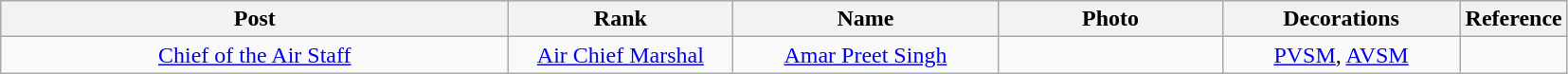<table class="wikitable" style="text-align:center">
<tr style="background:#ccc;">
<th scope="col" style="width: 350px;">Post</th>
<th scope="col" style="width: 150px;">Rank</th>
<th scope="col" style="width: 180px;">Name</th>
<th scope="col" style="width: 150px;">Photo</th>
<th scope="col" style="width: 160px;">Decorations</th>
<th scope="col" style="width: 5px;">Reference</th>
</tr>
<tr>
<td><a href='#'>Chief of the Air Staff</a></td>
<td><a href='#'>Air Chief Marshal</a></td>
<td><a href='#'>Amar Preet Singh</a></td>
<td></td>
<td><a href='#'>PVSM</a>, <a href='#'>AVSM</a></td>
<td></td>
</tr>
</table>
